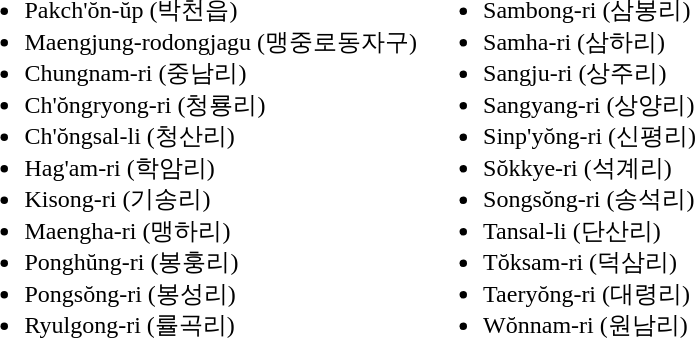<table>
<tr>
<td valign="top"><br><ul><li>Pakch'ŏn-ŭp (박천읍)</li><li>Maengjung-rodongjagu (맹중로동자구)</li><li>Chungnam-ri (중남리)</li><li>Ch'ŏngryong-ri (청룡리)</li><li>Ch'ŏngsal-li (청산리)</li><li>Hag'am-ri (학암리)</li><li>Kisong-ri (기송리)</li><li>Maengha-ri (맹하리)</li><li>Ponghŭng-ri (봉훙리)</li><li>Pongsŏng-ri (봉성리)</li><li>Ryulgong-ri (률곡리)</li></ul></td>
<td valign="top"><br><ul><li>Sambong-ri (삼봉리)</li><li>Samha-ri (삼하리)</li><li>Sangju-ri (상주리)</li><li>Sangyang-ri (상양리)</li><li>Sinp'yŏng-ri (신평리)</li><li>Sŏkkye-ri (석계리)</li><li>Songsŏng-ri (송석리)</li><li>Tansal-li (단산리)</li><li>Tŏksam-ri (덕삼리)</li><li>Taeryŏng-ri (대령리)</li><li>Wŏnnam-ri (원남리)</li></ul></td>
</tr>
</table>
